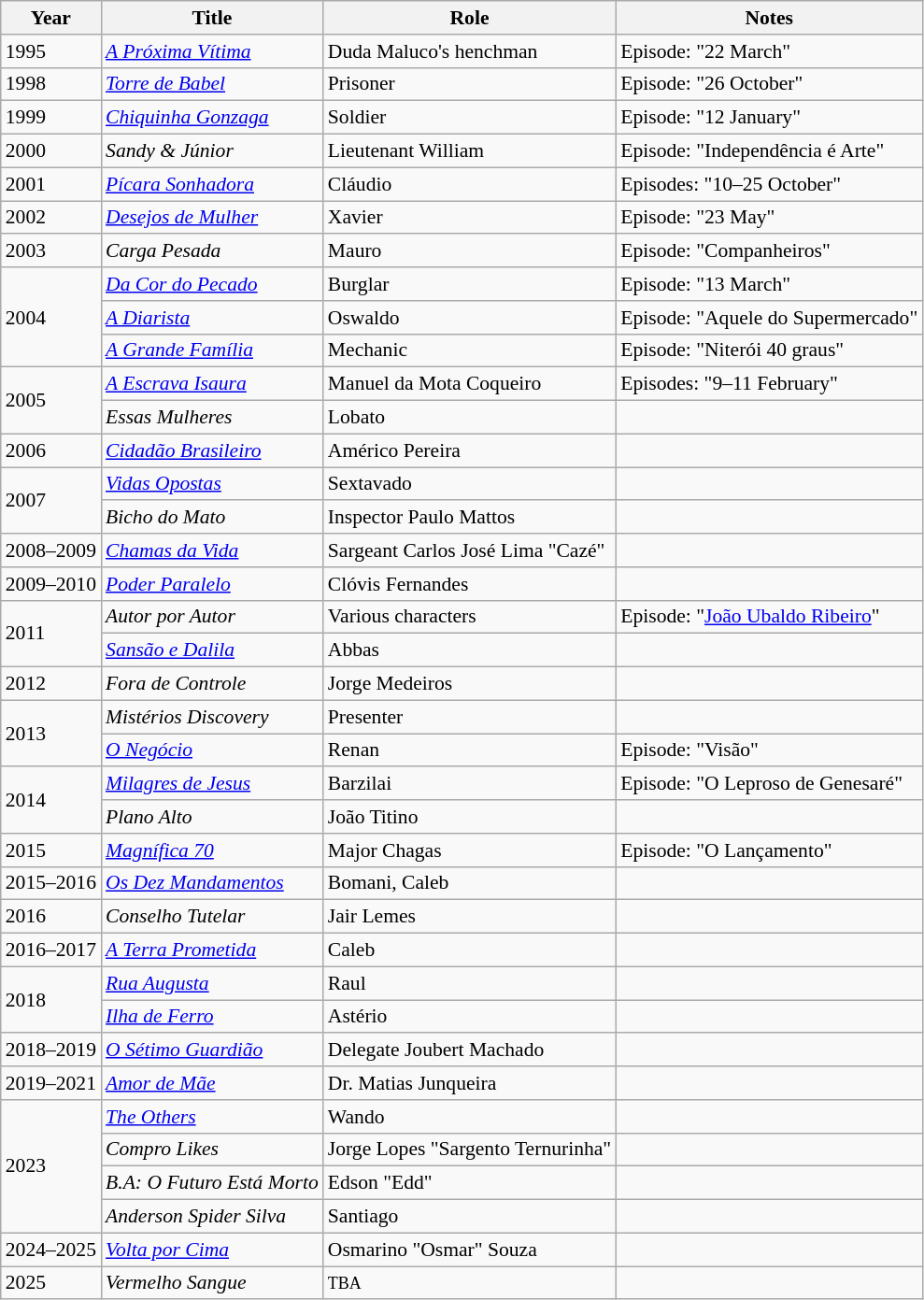<table class="wikitable" style="font-size: 90%;">
<tr>
<th>Year</th>
<th>Title</th>
<th>Role</th>
<th>Notes</th>
</tr>
<tr>
<td>1995</td>
<td><em><a href='#'>A Próxima Vítima</a></em></td>
<td>Duda Maluco's henchman</td>
<td>Episode: "22 March"</td>
</tr>
<tr>
<td>1998</td>
<td><em><a href='#'>Torre de Babel</a></em></td>
<td>Prisoner</td>
<td>Episode: "26 October"</td>
</tr>
<tr>
<td>1999</td>
<td><em><a href='#'>Chiquinha Gonzaga</a></em></td>
<td>Soldier</td>
<td>Episode: "12 January"</td>
</tr>
<tr>
<td>2000</td>
<td><em>Sandy & Júnior</em></td>
<td>Lieutenant William</td>
<td>Episode: "Independência é Arte"</td>
</tr>
<tr>
<td>2001</td>
<td><em><a href='#'>Pícara Sonhadora</a></em></td>
<td>Cláudio</td>
<td>Episodes: "10–25 October"</td>
</tr>
<tr>
<td>2002</td>
<td><em><a href='#'>Desejos de Mulher</a></em></td>
<td>Xavier</td>
<td>Episode: "23 May"</td>
</tr>
<tr>
<td>2003</td>
<td><em>Carga Pesada</em></td>
<td>Mauro</td>
<td>Episode: "Companheiros"</td>
</tr>
<tr>
<td rowspan="3">2004</td>
<td><em><a href='#'>Da Cor do Pecado</a></em></td>
<td>Burglar</td>
<td>Episode: "13 March"</td>
</tr>
<tr>
<td><em><a href='#'>A Diarista</a></em></td>
<td>Oswaldo</td>
<td>Episode: "Aquele do Supermercado"</td>
</tr>
<tr>
<td><em><a href='#'>A Grande Família</a></em></td>
<td>Mechanic</td>
<td>Episode: "Niterói 40 graus"</td>
</tr>
<tr>
<td rowspan="2">2005</td>
<td><em><a href='#'>A Escrava Isaura</a></em></td>
<td>Manuel da Mota Coqueiro</td>
<td>Episodes: "9–11 February"</td>
</tr>
<tr>
<td><em>Essas Mulheres</em></td>
<td>Lobato</td>
<td></td>
</tr>
<tr>
<td>2006</td>
<td><em><a href='#'>Cidadão Brasileiro</a></em></td>
<td>Américo Pereira</td>
<td></td>
</tr>
<tr>
<td rowspan="2">2007</td>
<td><em><a href='#'>Vidas Opostas</a></em></td>
<td>Sextavado</td>
<td></td>
</tr>
<tr>
<td><em>Bicho do Mato</em></td>
<td>Inspector Paulo Mattos</td>
<td></td>
</tr>
<tr>
<td>2008–2009</td>
<td><em><a href='#'>Chamas da Vida</a></em></td>
<td>Sargeant Carlos José Lima "Cazé"</td>
<td></td>
</tr>
<tr>
<td>2009–2010</td>
<td><em><a href='#'>Poder Paralelo</a></em></td>
<td>Clóvis Fernandes</td>
<td></td>
</tr>
<tr>
<td rowspan="2">2011</td>
<td><em>Autor por Autor</em></td>
<td>Various characters</td>
<td>Episode: "<a href='#'>João Ubaldo Ribeiro</a>"</td>
</tr>
<tr>
<td><em><a href='#'>Sansão e Dalila</a></em></td>
<td>Abbas</td>
<td></td>
</tr>
<tr>
<td>2012</td>
<td><em>Fora de Controle</em></td>
<td>Jorge Medeiros</td>
<td></td>
</tr>
<tr>
<td rowspan="2">2013</td>
<td><em>Mistérios Discovery</em></td>
<td>Presenter</td>
<td></td>
</tr>
<tr>
<td><em><a href='#'>O Negócio</a></em></td>
<td>Renan</td>
<td>Episode: "Visão"</td>
</tr>
<tr>
<td rowspan="2">2014</td>
<td><em><a href='#'>Milagres de Jesus</a></em></td>
<td>Barzilai</td>
<td>Episode: "O Leproso de Genesaré"</td>
</tr>
<tr>
<td><em>Plano Alto</em></td>
<td>João Titino</td>
<td></td>
</tr>
<tr>
<td>2015</td>
<td><em><a href='#'>Magnífica 70</a></em></td>
<td>Major Chagas</td>
<td>Episode: "O Lançamento"</td>
</tr>
<tr>
<td>2015–2016</td>
<td><em><a href='#'>Os Dez Mandamentos</a></em></td>
<td>Bomani, Caleb</td>
<td></td>
</tr>
<tr>
<td>2016</td>
<td><em>Conselho Tutelar</em></td>
<td>Jair Lemes</td>
<td></td>
</tr>
<tr>
<td>2016–2017</td>
<td><em><a href='#'>A Terra Prometida</a></em></td>
<td>Caleb</td>
<td></td>
</tr>
<tr>
<td rowspan="2">2018</td>
<td><em><a href='#'>Rua Augusta</a></em></td>
<td>Raul</td>
<td></td>
</tr>
<tr>
<td><em><a href='#'>Ilha de Ferro</a></em></td>
<td>Astério</td>
<td></td>
</tr>
<tr>
<td>2018–2019</td>
<td><em><a href='#'>O Sétimo Guardião</a></em></td>
<td>Delegate Joubert Machado</td>
<td></td>
</tr>
<tr>
<td>2019–2021</td>
<td><em><a href='#'>Amor de Mãe</a></em></td>
<td>Dr. Matias Junqueira</td>
<td></td>
</tr>
<tr>
<td rowspan="4">2023</td>
<td><em><a href='#'>The Others</a></em></td>
<td>Wando</td>
<td></td>
</tr>
<tr>
<td><em>Compro Likes</em></td>
<td>Jorge Lopes "Sargento Ternurinha"</td>
<td></td>
</tr>
<tr>
<td><em>B.A: O Futuro Está Morto</em></td>
<td>Edson "Edd"</td>
<td></td>
</tr>
<tr>
<td><em>Anderson Spider Silva</em></td>
<td>Santiago</td>
<td></td>
</tr>
<tr>
<td>2024–2025</td>
<td><em><a href='#'>Volta por Cima</a></em></td>
<td>Osmarino "Osmar" Souza</td>
<td></td>
</tr>
<tr>
<td>2025</td>
<td><em>Vermelho Sangue</em></td>
<td><small>TBA</small></td>
<td></td>
</tr>
</table>
